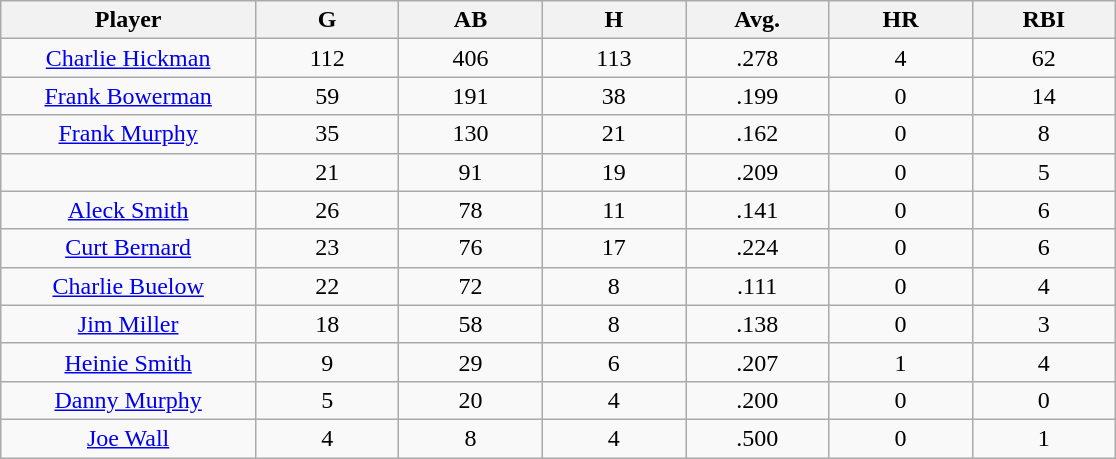<table class="wikitable sortable">
<tr>
<th bgcolor="#DDDDFF" width="16%">Player</th>
<th bgcolor="#DDDDFF" width="9%">G</th>
<th bgcolor="#DDDDFF" width="9%">AB</th>
<th bgcolor="#DDDDFF" width="9%">H</th>
<th bgcolor="#DDDDFF" width="9%">Avg.</th>
<th bgcolor="#DDDDFF" width="9%">HR</th>
<th bgcolor="#DDDDFF" width="9%">RBI</th>
</tr>
<tr align="center">
<td><a href='#'>Charlie Hickman</a></td>
<td>112</td>
<td>406</td>
<td>113</td>
<td>.278</td>
<td>4</td>
<td>62</td>
</tr>
<tr align=center>
<td><a href='#'>Frank Bowerman</a></td>
<td>59</td>
<td>191</td>
<td>38</td>
<td>.199</td>
<td>0</td>
<td>14</td>
</tr>
<tr align=center>
<td><a href='#'>Frank Murphy</a></td>
<td>35</td>
<td>130</td>
<td>21</td>
<td>.162</td>
<td>0</td>
<td>8</td>
</tr>
<tr align=center>
<td></td>
<td>21</td>
<td>91</td>
<td>19</td>
<td>.209</td>
<td>0</td>
<td>5</td>
</tr>
<tr align="center">
<td><a href='#'>Aleck Smith</a></td>
<td>26</td>
<td>78</td>
<td>11</td>
<td>.141</td>
<td>0</td>
<td>6</td>
</tr>
<tr align=center>
<td><a href='#'>Curt Bernard</a></td>
<td>23</td>
<td>76</td>
<td>17</td>
<td>.224</td>
<td>0</td>
<td>6</td>
</tr>
<tr align=center>
<td><a href='#'>Charlie Buelow</a></td>
<td>22</td>
<td>72</td>
<td>8</td>
<td>.111</td>
<td>0</td>
<td>4</td>
</tr>
<tr align=center>
<td><a href='#'>Jim Miller</a></td>
<td>18</td>
<td>58</td>
<td>8</td>
<td>.138</td>
<td>0</td>
<td>3</td>
</tr>
<tr align=center>
<td><a href='#'>Heinie Smith</a></td>
<td>9</td>
<td>29</td>
<td>6</td>
<td>.207</td>
<td>1</td>
<td>4</td>
</tr>
<tr align=center>
<td><a href='#'>Danny Murphy</a></td>
<td>5</td>
<td>20</td>
<td>4</td>
<td>.200</td>
<td>0</td>
<td>0</td>
</tr>
<tr align=center>
<td><a href='#'>Joe Wall</a></td>
<td>4</td>
<td>8</td>
<td>4</td>
<td>.500</td>
<td>0</td>
<td>1</td>
</tr>
</table>
